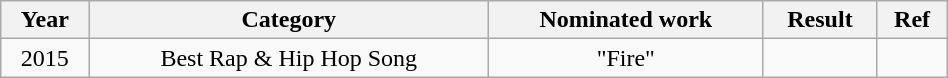<table class="wikitable" style="text-align:center; width:50%">
<tr>
<th>Year</th>
<th>Category</th>
<th>Nominated work</th>
<th>Result</th>
<th>Ref</th>
</tr>
<tr>
<td rowspan=2>2015</td>
<td>Best Rap & Hip Hop Song</td>
<td>"Fire"</td>
<td></td>
<td></td>
</tr>
</table>
